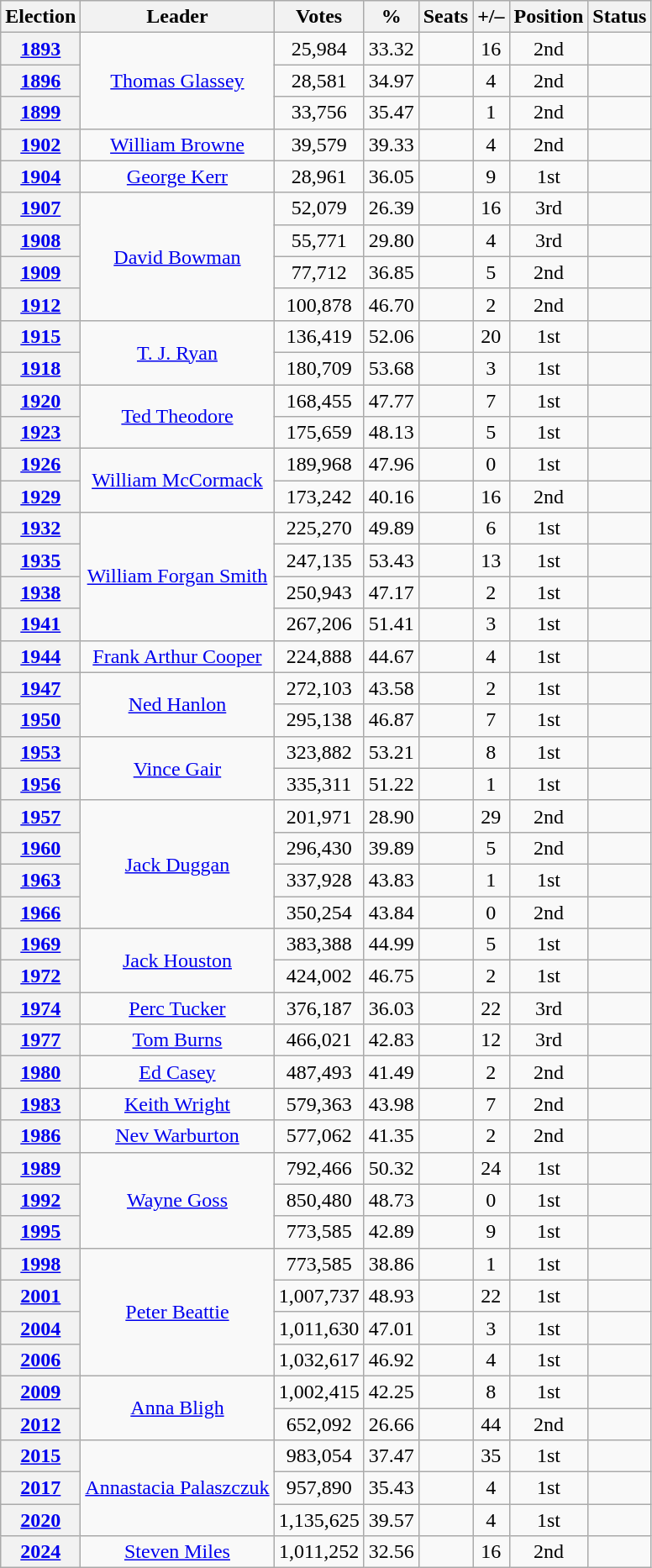<table class=wikitable style="text-align: center;">
<tr>
<th>Election</th>
<th>Leader</th>
<th>Votes</th>
<th>%</th>
<th>Seats</th>
<th>+/–</th>
<th>Position</th>
<th>Status</th>
</tr>
<tr>
<th><a href='#'>1893</a></th>
<td rowspan=3><a href='#'>Thomas Glassey</a></td>
<td>25,984</td>
<td>33.32</td>
<td></td>
<td> 16</td>
<td> 2nd</td>
<td></td>
</tr>
<tr>
<th><a href='#'>1896</a></th>
<td>28,581</td>
<td>34.97</td>
<td></td>
<td> 4</td>
<td> 2nd</td>
<td></td>
</tr>
<tr>
<th><a href='#'>1899</a></th>
<td>33,756</td>
<td>35.47</td>
<td></td>
<td> 1</td>
<td> 2nd</td>
<td></td>
</tr>
<tr>
<th><a href='#'>1902</a></th>
<td><a href='#'>William Browne</a></td>
<td>39,579</td>
<td>39.33</td>
<td></td>
<td> 4</td>
<td> 2nd</td>
<td></td>
</tr>
<tr>
<th><a href='#'>1904</a></th>
<td><a href='#'>George Kerr</a></td>
<td>28,961</td>
<td>36.05</td>
<td></td>
<td> 9</td>
<td> 1st</td>
<td></td>
</tr>
<tr>
<th><a href='#'>1907</a></th>
<td rowspan=4><a href='#'>David Bowman</a></td>
<td>52,079</td>
<td>26.39</td>
<td></td>
<td> 16</td>
<td> 3rd</td>
<td></td>
</tr>
<tr>
<th><a href='#'>1908</a></th>
<td>55,771</td>
<td>29.80</td>
<td></td>
<td> 4</td>
<td> 3rd</td>
<td></td>
</tr>
<tr>
<th><a href='#'>1909</a></th>
<td>77,712</td>
<td>36.85</td>
<td></td>
<td> 5</td>
<td> 2nd</td>
<td></td>
</tr>
<tr>
<th><a href='#'>1912</a></th>
<td>100,878</td>
<td>46.70</td>
<td></td>
<td> 2</td>
<td> 2nd</td>
<td></td>
</tr>
<tr>
<th><a href='#'>1915</a></th>
<td rowspan=2><a href='#'>T. J. Ryan</a></td>
<td>136,419</td>
<td>52.06</td>
<td></td>
<td> 20</td>
<td> 1st</td>
<td></td>
</tr>
<tr>
<th><a href='#'>1918</a></th>
<td>180,709</td>
<td>53.68</td>
<td></td>
<td> 3</td>
<td> 1st</td>
<td></td>
</tr>
<tr>
<th><a href='#'>1920</a></th>
<td rowspan=2><a href='#'>Ted Theodore</a></td>
<td>168,455</td>
<td>47.77</td>
<td></td>
<td> 7</td>
<td> 1st</td>
<td></td>
</tr>
<tr>
<th><a href='#'>1923</a></th>
<td>175,659</td>
<td>48.13</td>
<td></td>
<td> 5</td>
<td> 1st</td>
<td></td>
</tr>
<tr>
<th><a href='#'>1926</a></th>
<td rowspan=2><a href='#'>William McCormack</a></td>
<td>189,968</td>
<td>47.96</td>
<td></td>
<td> 0</td>
<td> 1st</td>
<td></td>
</tr>
<tr>
<th><a href='#'>1929</a></th>
<td>173,242</td>
<td>40.16</td>
<td></td>
<td> 16</td>
<td> 2nd</td>
<td></td>
</tr>
<tr>
<th><a href='#'>1932</a></th>
<td rowspan=4><a href='#'>William Forgan Smith</a></td>
<td>225,270</td>
<td>49.89</td>
<td></td>
<td> 6</td>
<td> 1st</td>
<td></td>
</tr>
<tr>
<th><a href='#'>1935</a></th>
<td>247,135</td>
<td>53.43</td>
<td></td>
<td> 13</td>
<td> 1st</td>
<td></td>
</tr>
<tr>
<th><a href='#'>1938</a></th>
<td>250,943</td>
<td>47.17</td>
<td></td>
<td> 2</td>
<td> 1st</td>
<td></td>
</tr>
<tr>
<th><a href='#'>1941</a></th>
<td>267,206</td>
<td>51.41</td>
<td></td>
<td> 3</td>
<td> 1st</td>
<td></td>
</tr>
<tr>
<th><a href='#'>1944</a></th>
<td><a href='#'>Frank Arthur Cooper</a></td>
<td>224,888</td>
<td>44.67</td>
<td></td>
<td> 4</td>
<td> 1st</td>
<td></td>
</tr>
<tr>
<th><a href='#'>1947</a></th>
<td rowspan=2><a href='#'>Ned Hanlon</a></td>
<td>272,103</td>
<td>43.58</td>
<td></td>
<td> 2</td>
<td> 1st</td>
<td></td>
</tr>
<tr>
<th><a href='#'>1950</a></th>
<td>295,138</td>
<td>46.87</td>
<td></td>
<td> 7</td>
<td> 1st</td>
<td></td>
</tr>
<tr>
<th><a href='#'>1953</a></th>
<td rowspan=2><a href='#'>Vince Gair</a></td>
<td>323,882</td>
<td>53.21</td>
<td></td>
<td> 8</td>
<td> 1st</td>
<td></td>
</tr>
<tr>
<th><a href='#'>1956</a></th>
<td>335,311</td>
<td>51.22</td>
<td></td>
<td> 1</td>
<td> 1st</td>
<td></td>
</tr>
<tr>
<th><a href='#'>1957</a></th>
<td rowspan=4><a href='#'>Jack Duggan</a></td>
<td>201,971</td>
<td>28.90</td>
<td></td>
<td> 29</td>
<td> 2nd</td>
<td></td>
</tr>
<tr>
<th><a href='#'>1960</a></th>
<td>296,430</td>
<td>39.89</td>
<td></td>
<td> 5</td>
<td> 2nd</td>
<td></td>
</tr>
<tr>
<th><a href='#'>1963</a></th>
<td>337,928</td>
<td>43.83</td>
<td></td>
<td> 1</td>
<td> 1st</td>
<td></td>
</tr>
<tr>
<th><a href='#'>1966</a></th>
<td>350,254</td>
<td>43.84</td>
<td></td>
<td> 0</td>
<td> 2nd</td>
<td></td>
</tr>
<tr>
<th><a href='#'>1969</a></th>
<td rowspan=2><a href='#'>Jack Houston</a></td>
<td>383,388</td>
<td>44.99</td>
<td></td>
<td> 5</td>
<td> 1st</td>
<td></td>
</tr>
<tr>
<th><a href='#'>1972</a></th>
<td>424,002</td>
<td>46.75</td>
<td></td>
<td> 2</td>
<td> 1st</td>
<td></td>
</tr>
<tr>
<th><a href='#'>1974</a></th>
<td><a href='#'>Perc Tucker</a></td>
<td>376,187</td>
<td>36.03</td>
<td></td>
<td> 22</td>
<td> 3rd</td>
<td></td>
</tr>
<tr>
<th><a href='#'>1977</a></th>
<td><a href='#'>Tom Burns</a></td>
<td>466,021</td>
<td>42.83</td>
<td></td>
<td> 12</td>
<td> 3rd</td>
<td></td>
</tr>
<tr>
<th><a href='#'>1980</a></th>
<td><a href='#'>Ed Casey</a></td>
<td>487,493</td>
<td>41.49</td>
<td></td>
<td> 2</td>
<td> 2nd</td>
<td></td>
</tr>
<tr>
<th><a href='#'>1983</a></th>
<td><a href='#'>Keith Wright</a></td>
<td>579,363</td>
<td>43.98</td>
<td></td>
<td> 7</td>
<td> 2nd</td>
<td></td>
</tr>
<tr>
<th><a href='#'>1986</a></th>
<td><a href='#'>Nev Warburton</a></td>
<td>577,062</td>
<td>41.35</td>
<td></td>
<td> 2</td>
<td> 2nd</td>
<td></td>
</tr>
<tr>
<th><a href='#'>1989</a></th>
<td rowspan=3><a href='#'>Wayne Goss</a></td>
<td>792,466</td>
<td>50.32</td>
<td></td>
<td> 24</td>
<td> 1st</td>
<td></td>
</tr>
<tr>
<th><a href='#'>1992</a></th>
<td>850,480</td>
<td>48.73</td>
<td></td>
<td> 0</td>
<td> 1st</td>
<td></td>
</tr>
<tr>
<th><a href='#'>1995</a></th>
<td>773,585</td>
<td>42.89</td>
<td></td>
<td> 9</td>
<td> 1st</td>
<td></td>
</tr>
<tr>
<th><a href='#'>1998</a></th>
<td rowspan=4><a href='#'>Peter Beattie</a></td>
<td>773,585</td>
<td>38.86</td>
<td></td>
<td> 1</td>
<td> 1st</td>
<td></td>
</tr>
<tr>
<th><a href='#'>2001</a></th>
<td>1,007,737</td>
<td>48.93</td>
<td></td>
<td> 22</td>
<td> 1st</td>
<td></td>
</tr>
<tr>
<th><a href='#'>2004</a></th>
<td>1,011,630</td>
<td>47.01</td>
<td></td>
<td> 3</td>
<td> 1st</td>
<td></td>
</tr>
<tr>
<th><a href='#'>2006</a></th>
<td>1,032,617</td>
<td>46.92</td>
<td></td>
<td> 4</td>
<td> 1st</td>
<td></td>
</tr>
<tr>
<th><a href='#'>2009</a></th>
<td rowspan=2><a href='#'>Anna Bligh</a></td>
<td>1,002,415</td>
<td>42.25</td>
<td></td>
<td> 8</td>
<td> 1st</td>
<td></td>
</tr>
<tr>
<th><a href='#'>2012</a></th>
<td>652,092</td>
<td>26.66</td>
<td></td>
<td> 44</td>
<td> 2nd</td>
<td></td>
</tr>
<tr>
<th><a href='#'>2015</a></th>
<td rowspan=3><a href='#'>Annastacia Palaszczuk</a></td>
<td>983,054</td>
<td>37.47</td>
<td></td>
<td> 35</td>
<td> 1st</td>
<td></td>
</tr>
<tr>
<th><a href='#'>2017</a></th>
<td>957,890</td>
<td>35.43</td>
<td></td>
<td> 4</td>
<td> 1st</td>
<td></td>
</tr>
<tr>
<th><a href='#'>2020</a></th>
<td>1,135,625</td>
<td>39.57</td>
<td></td>
<td> 4</td>
<td> 1st</td>
<td></td>
</tr>
<tr>
<th><a href='#'>2024</a></th>
<td><a href='#'>Steven Miles</a></td>
<td>1,011,252</td>
<td>32.56</td>
<td></td>
<td> 16</td>
<td> 2nd</td>
<td></td>
</tr>
</table>
